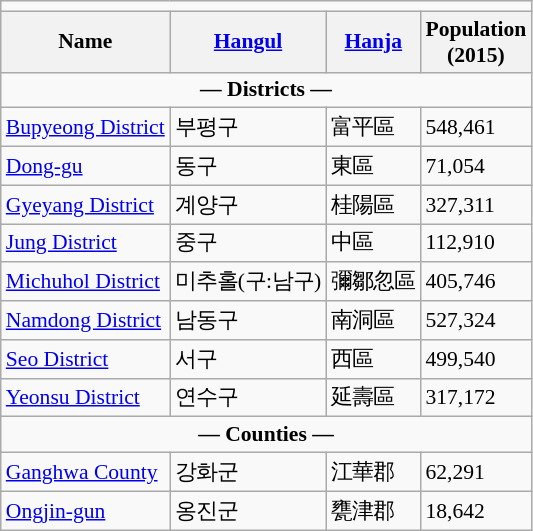<table class="wikitable"  style="font-size:90%;" align=center>
<tr>
<td colspan="4"></td>
</tr>
<tr>
<th>Name</th>
<th><a href='#'>Hangul</a></th>
<th><a href='#'>Hanja</a></th>
<th>Population<br> (2015)</th>
</tr>
<tr ---------bgcolor=lightblue>
<td Colspan=4 align=center><strong>— Districts —</strong></td>
</tr>
<tr --------->
<td><a href='#'>Bupyeong District</a></td>
<td>부평구</td>
<td>富平區</td>
<td>548,461</td>
</tr>
<tr>
<td><a href='#'>Dong-gu</a></td>
<td>동구</td>
<td>東區</td>
<td>71,054</td>
</tr>
<tr>
<td><a href='#'>Gyeyang District</a></td>
<td>계양구</td>
<td>桂陽區</td>
<td>327,311</td>
</tr>
<tr>
<td><a href='#'>Jung District</a></td>
<td>중구</td>
<td>中區</td>
<td>112,910</td>
</tr>
<tr>
<td><a href='#'>Michuhol District</a></td>
<td>미추홀(구:남구)</td>
<td>彌鄒忽區</td>
<td>405,746</td>
</tr>
<tr>
<td><a href='#'>Namdong District</a></td>
<td>남동구</td>
<td>南洞區</td>
<td>527,324</td>
</tr>
<tr>
<td><a href='#'>Seo District</a></td>
<td>서구</td>
<td>西區</td>
<td>499,540</td>
</tr>
<tr>
<td><a href='#'>Yeonsu District</a></td>
<td>연수구</td>
<td>延壽區</td>
<td>317,172</td>
</tr>
<tr ---------bgcolor=lightblue>
<td Colspan=5 align=center><strong>— Counties —</strong></td>
</tr>
<tr --------->
<td><a href='#'>Ganghwa County</a></td>
<td>강화군</td>
<td>江華郡</td>
<td>62,291</td>
</tr>
<tr>
<td><a href='#'>Ongjin-gun</a></td>
<td>옹진군</td>
<td>甕津郡</td>
<td>18,642</td>
</tr>
</table>
